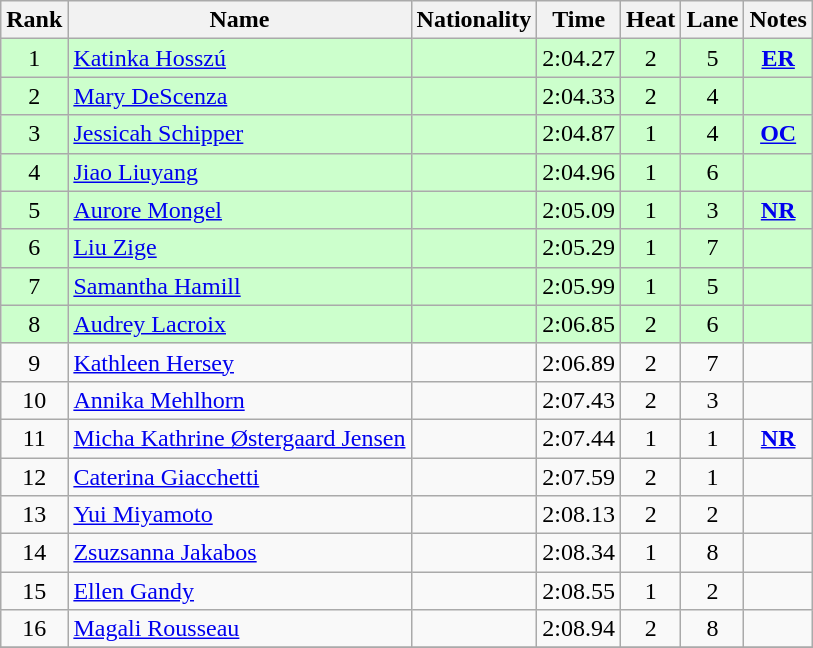<table class="wikitable sortable" style="text-align:center">
<tr>
<th>Rank</th>
<th>Name</th>
<th>Nationality</th>
<th>Time</th>
<th>Heat</th>
<th>Lane</th>
<th>Notes</th>
</tr>
<tr bgcolor=ccffcc>
<td>1</td>
<td align=left><a href='#'>Katinka Hosszú</a></td>
<td align=left></td>
<td>2:04.27</td>
<td>2</td>
<td>5</td>
<td><strong><a href='#'>ER</a></strong></td>
</tr>
<tr bgcolor=ccffcc>
<td>2</td>
<td align=left><a href='#'>Mary DeScenza</a></td>
<td align=left></td>
<td>2:04.33</td>
<td>2</td>
<td>4</td>
<td></td>
</tr>
<tr bgcolor=ccffcc>
<td>3</td>
<td align=left><a href='#'>Jessicah Schipper</a></td>
<td align=left></td>
<td>2:04.87</td>
<td>1</td>
<td>4</td>
<td><strong><a href='#'>OC</a></strong></td>
</tr>
<tr bgcolor=ccffcc>
<td>4</td>
<td align=left><a href='#'>Jiao Liuyang</a></td>
<td align=left></td>
<td>2:04.96</td>
<td>1</td>
<td>6</td>
<td></td>
</tr>
<tr bgcolor=ccffcc>
<td>5</td>
<td align=left><a href='#'>Aurore Mongel</a></td>
<td align=left></td>
<td>2:05.09</td>
<td>1</td>
<td>3</td>
<td><strong><a href='#'>NR</a></strong></td>
</tr>
<tr bgcolor=ccffcc>
<td>6</td>
<td align=left><a href='#'>Liu Zige</a></td>
<td align=left></td>
<td>2:05.29</td>
<td>1</td>
<td>7</td>
<td></td>
</tr>
<tr bgcolor=ccffcc>
<td>7</td>
<td align=left><a href='#'>Samantha Hamill</a></td>
<td align=left></td>
<td>2:05.99</td>
<td>1</td>
<td>5</td>
<td></td>
</tr>
<tr bgcolor=ccffcc>
<td>8</td>
<td align=left><a href='#'>Audrey Lacroix</a></td>
<td align=left></td>
<td>2:06.85</td>
<td>2</td>
<td>6</td>
<td></td>
</tr>
<tr>
<td>9</td>
<td align=left><a href='#'>Kathleen Hersey</a></td>
<td align=left></td>
<td>2:06.89</td>
<td>2</td>
<td>7</td>
<td></td>
</tr>
<tr>
<td>10</td>
<td align=left><a href='#'>Annika Mehlhorn</a></td>
<td align=left></td>
<td>2:07.43</td>
<td>2</td>
<td>3</td>
<td></td>
</tr>
<tr>
<td>11</td>
<td align=left><a href='#'>Micha Kathrine Østergaard Jensen</a></td>
<td align=left></td>
<td>2:07.44</td>
<td>1</td>
<td>1</td>
<td><strong><a href='#'>NR</a></strong></td>
</tr>
<tr>
<td>12</td>
<td align=left><a href='#'>Caterina Giacchetti</a></td>
<td align=left></td>
<td>2:07.59</td>
<td>2</td>
<td>1</td>
<td></td>
</tr>
<tr>
<td>13</td>
<td align=left><a href='#'>Yui Miyamoto</a></td>
<td align=left></td>
<td>2:08.13</td>
<td>2</td>
<td>2</td>
<td></td>
</tr>
<tr>
<td>14</td>
<td align=left><a href='#'>Zsuzsanna Jakabos</a></td>
<td align=left></td>
<td>2:08.34</td>
<td>1</td>
<td>8</td>
<td></td>
</tr>
<tr>
<td>15</td>
<td align=left><a href='#'>Ellen Gandy</a></td>
<td align=left></td>
<td>2:08.55</td>
<td>1</td>
<td>2</td>
<td></td>
</tr>
<tr>
<td>16</td>
<td align=left><a href='#'>Magali Rousseau</a></td>
<td align=left></td>
<td>2:08.94</td>
<td>2</td>
<td>8</td>
<td></td>
</tr>
<tr>
</tr>
</table>
